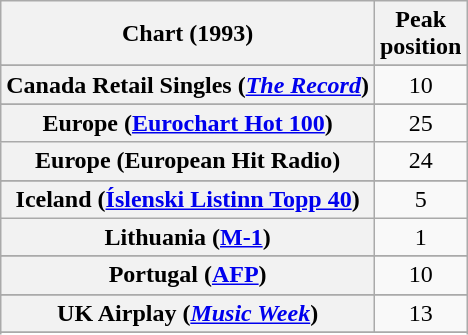<table class="wikitable sortable plainrowheaders" style="text-align:center">
<tr>
<th>Chart (1993)</th>
<th>Peak<br>position</th>
</tr>
<tr>
</tr>
<tr>
</tr>
<tr>
</tr>
<tr>
<th scope="row">Canada Retail Singles (<em><a href='#'>The Record</a></em>)</th>
<td>10</td>
</tr>
<tr>
</tr>
<tr>
<th scope="row">Europe (<a href='#'>Eurochart Hot 100</a>)</th>
<td>25</td>
</tr>
<tr>
<th scope="row">Europe (European Hit Radio)</th>
<td>24</td>
</tr>
<tr>
</tr>
<tr>
<th scope="row">Iceland (<a href='#'>Íslenski Listinn Topp 40</a>)</th>
<td>5</td>
</tr>
<tr>
<th scope="row">Lithuania (<a href='#'>M-1</a>)</th>
<td>1</td>
</tr>
<tr>
</tr>
<tr>
</tr>
<tr>
<th scope="row">Portugal (<a href='#'>AFP</a>)</th>
<td>10</td>
</tr>
<tr>
</tr>
<tr>
</tr>
<tr>
<th scope="row">UK Airplay (<em><a href='#'>Music Week</a></em>)</th>
<td>13</td>
</tr>
<tr>
</tr>
<tr>
</tr>
<tr>
</tr>
</table>
